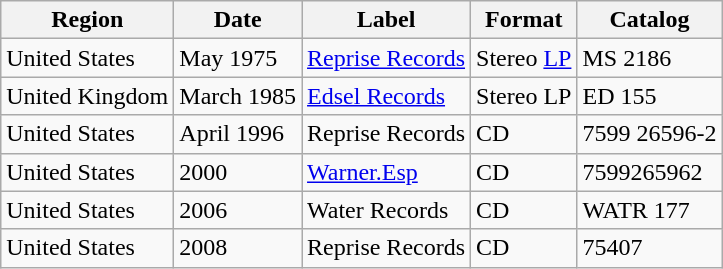<table class="wikitable">
<tr>
<th>Region</th>
<th>Date</th>
<th>Label</th>
<th>Format</th>
<th>Catalog</th>
</tr>
<tr>
<td>United States</td>
<td>May 1975</td>
<td><a href='#'>Reprise Records</a></td>
<td>Stereo <a href='#'>LP</a></td>
<td>MS 2186</td>
</tr>
<tr>
<td>United Kingdom</td>
<td>March 1985</td>
<td><a href='#'>Edsel Records</a></td>
<td>Stereo LP</td>
<td>ED 155</td>
</tr>
<tr>
<td>United States</td>
<td>April 1996</td>
<td>Reprise Records</td>
<td>CD</td>
<td>7599 26596-2</td>
</tr>
<tr>
<td>United States</td>
<td>2000</td>
<td><a href='#'>Warner.Esp</a></td>
<td>CD</td>
<td>7599265962</td>
</tr>
<tr>
<td>United States</td>
<td>2006</td>
<td>Water Records</td>
<td>CD</td>
<td>WATR 177</td>
</tr>
<tr>
<td>United States</td>
<td>2008</td>
<td>Reprise Records</td>
<td>CD</td>
<td>75407</td>
</tr>
</table>
